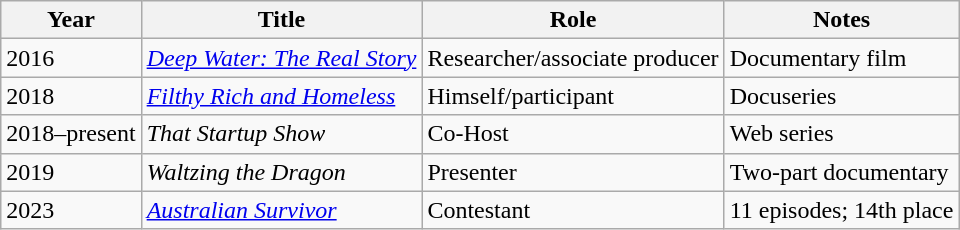<table class="wikitable">
<tr>
<th>Year</th>
<th>Title</th>
<th>Role</th>
<th>Notes</th>
</tr>
<tr>
<td>2016</td>
<td><em><a href='#'>Deep Water: The Real Story</a></em></td>
<td>Researcher/associate producer</td>
<td>Documentary film</td>
</tr>
<tr>
<td>2018</td>
<td><em><a href='#'>Filthy Rich and Homeless</a></em></td>
<td>Himself/participant</td>
<td>Docuseries</td>
</tr>
<tr>
<td>2018–present</td>
<td><em>That Startup Show</em></td>
<td>Co-Host</td>
<td>Web series</td>
</tr>
<tr>
<td>2019</td>
<td><em>Waltzing the Dragon</em></td>
<td>Presenter</td>
<td>Two-part documentary</td>
</tr>
<tr>
<td>2023</td>
<td><em><a href='#'>Australian Survivor</a></em></td>
<td>Contestant</td>
<td>11 episodes; 14th place</td>
</tr>
</table>
